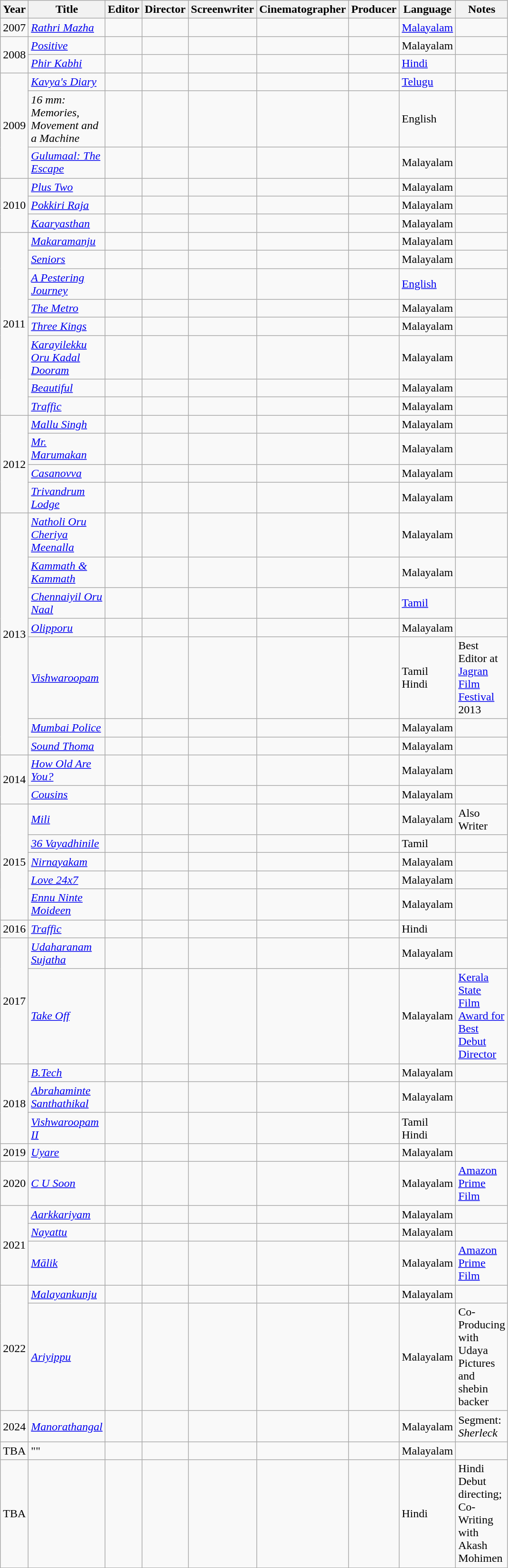<table class="wikitable sortable" style="width:50%;">
<tr>
<th>Year</th>
<th>Title</th>
<th>Editor</th>
<th>Director</th>
<th>Screenwriter</th>
<th>Cinematographer</th>
<th>Producer</th>
<th>Language</th>
<th>Notes</th>
</tr>
<tr>
<td>2007</td>
<td><em><a href='#'>Rathri Mazha</a></em></td>
<td></td>
<td></td>
<td></td>
<td></td>
<td></td>
<td><a href='#'>Malayalam</a></td>
<td></td>
</tr>
<tr>
<td rowspan="2">2008</td>
<td><em><a href='#'>Positive</a></em></td>
<td></td>
<td></td>
<td></td>
<td></td>
<td></td>
<td>Malayalam</td>
<td></td>
</tr>
<tr>
<td><em><a href='#'>Phir Kabhi</a></em></td>
<td></td>
<td></td>
<td></td>
<td></td>
<td></td>
<td><a href='#'>Hindi</a></td>
<td></td>
</tr>
<tr>
<td rowspan="3">2009</td>
<td><em><a href='#'>Kavya's Diary</a></em></td>
<td></td>
<td></td>
<td></td>
<td></td>
<td></td>
<td><a href='#'>Telugu</a></td>
<td></td>
</tr>
<tr>
<td><em>16 mm: Memories, Movement and a Machine</em></td>
<td></td>
<td></td>
<td></td>
<td></td>
<td></td>
<td>English</td>
<td></td>
</tr>
<tr>
<td><em><a href='#'>Gulumaal: The Escape</a></em></td>
<td></td>
<td></td>
<td></td>
<td></td>
<td></td>
<td>Malayalam</td>
<td></td>
</tr>
<tr>
<td rowspan="3">2010</td>
<td><em><a href='#'>Plus Two</a></em></td>
<td></td>
<td></td>
<td></td>
<td></td>
<td></td>
<td>Malayalam</td>
<td></td>
</tr>
<tr>
<td><em><a href='#'>Pokkiri Raja</a></em></td>
<td></td>
<td></td>
<td></td>
<td></td>
<td></td>
<td>Malayalam</td>
<td></td>
</tr>
<tr>
<td><em><a href='#'>Kaaryasthan</a></em></td>
<td></td>
<td></td>
<td></td>
<td></td>
<td></td>
<td>Malayalam</td>
<td></td>
</tr>
<tr>
<td rowspan="8">2011</td>
<td><em><a href='#'>Makaramanju</a></em></td>
<td></td>
<td></td>
<td></td>
<td></td>
<td></td>
<td>Malayalam</td>
<td></td>
</tr>
<tr>
<td><em><a href='#'>Seniors</a></em></td>
<td></td>
<td></td>
<td></td>
<td></td>
<td></td>
<td>Malayalam</td>
<td></td>
</tr>
<tr>
<td><em><a href='#'>A Pestering Journey</a></em></td>
<td></td>
<td></td>
<td></td>
<td></td>
<td></td>
<td><a href='#'>English</a></td>
<td></td>
</tr>
<tr>
<td><em><a href='#'>The Metro</a></em></td>
<td></td>
<td></td>
<td></td>
<td></td>
<td></td>
<td>Malayalam</td>
<td></td>
</tr>
<tr>
<td><em><a href='#'>Three Kings</a></em></td>
<td></td>
<td></td>
<td></td>
<td></td>
<td></td>
<td>Malayalam</td>
<td></td>
</tr>
<tr>
<td><em><a href='#'>Karayilekku Oru Kadal Dooram</a></em></td>
<td></td>
<td></td>
<td></td>
<td></td>
<td></td>
<td>Malayalam</td>
<td></td>
</tr>
<tr>
<td><em><a href='#'>Beautiful</a></em></td>
<td></td>
<td></td>
<td></td>
<td></td>
<td></td>
<td>Malayalam</td>
<td></td>
</tr>
<tr>
<td><em><a href='#'>Traffic</a></em></td>
<td></td>
<td></td>
<td></td>
<td></td>
<td></td>
<td>Malayalam</td>
<td></td>
</tr>
<tr>
<td rowspan="4">2012</td>
<td><em><a href='#'>Mallu Singh</a></em></td>
<td></td>
<td></td>
<td></td>
<td></td>
<td></td>
<td>Malayalam</td>
<td></td>
</tr>
<tr>
<td><em><a href='#'>Mr. Marumakan</a></em></td>
<td></td>
<td></td>
<td></td>
<td></td>
<td></td>
<td>Malayalam</td>
</tr>
<tr>
<td><em><a href='#'>Casanovva</a></em></td>
<td></td>
<td></td>
<td></td>
<td></td>
<td></td>
<td>Malayalam</td>
<td></td>
</tr>
<tr>
<td><em><a href='#'>Trivandrum Lodge</a></em></td>
<td></td>
<td></td>
<td></td>
<td></td>
<td></td>
<td>Malayalam</td>
<td></td>
</tr>
<tr>
<td rowspan="7">2013</td>
<td><em><a href='#'>Natholi Oru Cheriya Meenalla</a></em></td>
<td></td>
<td></td>
<td></td>
<td></td>
<td></td>
<td>Malayalam</td>
<td></td>
</tr>
<tr>
<td><em><a href='#'>Kammath & Kammath</a></em></td>
<td></td>
<td></td>
<td></td>
<td></td>
<td></td>
<td>Malayalam</td>
<td></td>
</tr>
<tr>
<td><em><a href='#'>Chennaiyil Oru Naal</a></em></td>
<td></td>
<td></td>
<td></td>
<td></td>
<td></td>
<td><a href='#'>Tamil</a></td>
<td></td>
</tr>
<tr>
<td><em><a href='#'>Olipporu</a></em></td>
<td></td>
<td></td>
<td></td>
<td></td>
<td></td>
<td>Malayalam</td>
<td></td>
</tr>
<tr>
<td><em><a href='#'>Vishwaroopam</a></em></td>
<td></td>
<td></td>
<td></td>
<td></td>
<td></td>
<td>Tamil<br>Hindi</td>
<td>Best Editor at <a href='#'>Jagran Film Festival</a> 2013</td>
</tr>
<tr>
<td><em><a href='#'>Mumbai Police</a></em></td>
<td></td>
<td></td>
<td></td>
<td></td>
<td></td>
<td>Malayalam</td>
<td></td>
</tr>
<tr>
<td><em><a href='#'>Sound Thoma</a></em></td>
<td></td>
<td></td>
<td></td>
<td></td>
<td></td>
<td>Malayalam</td>
<td></td>
</tr>
<tr>
<td rowspan="2">2014</td>
<td><em><a href='#'>How Old Are You?</a></em></td>
<td></td>
<td></td>
<td></td>
<td></td>
<td></td>
<td>Malayalam</td>
<td></td>
</tr>
<tr>
<td><em><a href='#'>Cousins</a></em></td>
<td></td>
<td></td>
<td></td>
<td></td>
<td></td>
<td>Malayalam</td>
<td></td>
</tr>
<tr>
<td rowspan="5">2015</td>
<td><em><a href='#'>Mili</a></em></td>
<td></td>
<td></td>
<td></td>
<td></td>
<td></td>
<td>Malayalam</td>
<td>Also Writer</td>
</tr>
<tr>
<td><em><a href='#'>36 Vayadhinile</a></em></td>
<td></td>
<td></td>
<td></td>
<td></td>
<td></td>
<td>Tamil</td>
<td></td>
</tr>
<tr>
<td><em><a href='#'>Nirnayakam</a></em></td>
<td></td>
<td></td>
<td></td>
<td></td>
<td></td>
<td>Malayalam</td>
<td></td>
</tr>
<tr>
<td><em><a href='#'>Love 24x7</a></em></td>
<td></td>
<td></td>
<td></td>
<td></td>
<td></td>
<td>Malayalam</td>
<td></td>
</tr>
<tr>
<td><em><a href='#'>Ennu Ninte Moideen</a></em></td>
<td></td>
<td></td>
<td></td>
<td></td>
<td></td>
<td>Malayalam</td>
<td></td>
</tr>
<tr>
<td>2016</td>
<td><em><a href='#'>Traffic</a></em></td>
<td></td>
<td></td>
<td></td>
<td></td>
<td></td>
<td>Hindi</td>
<td></td>
</tr>
<tr>
<td rowspan="2">2017</td>
<td><em><a href='#'>Udaharanam Sujatha</a></em></td>
<td></td>
<td></td>
<td></td>
<td></td>
<td></td>
<td>Malayalam</td>
<td></td>
</tr>
<tr>
<td><em><a href='#'>Take Off</a></em></td>
<td></td>
<td></td>
<td></td>
<td></td>
<td></td>
<td>Malayalam</td>
<td><a href='#'>Kerala State Film Award for Best Debut Director</a></td>
</tr>
<tr>
<td rowspan="3">2018</td>
<td><em><a href='#'>B.Tech</a></em></td>
<td></td>
<td></td>
<td></td>
<td></td>
<td></td>
<td>Malayalam</td>
<td></td>
</tr>
<tr>
<td><em><a href='#'>Abrahaminte Santhathikal</a></em></td>
<td></td>
<td></td>
<td></td>
<td></td>
<td></td>
<td>Malayalam</td>
<td></td>
</tr>
<tr>
<td><em><a href='#'>Vishwaroopam II</a></em></td>
<td></td>
<td></td>
<td></td>
<td></td>
<td></td>
<td>Tamil<br>Hindi</td>
<td></td>
</tr>
<tr>
<td>2019</td>
<td><em><a href='#'>Uyare</a></em></td>
<td></td>
<td></td>
<td></td>
<td></td>
<td></td>
<td>Malayalam</td>
<td></td>
</tr>
<tr>
<td>2020</td>
<td><em><a href='#'>C U Soon</a></em></td>
<td></td>
<td></td>
<td></td>
<td></td>
<td></td>
<td>Malayalam</td>
<td><a href='#'>Amazon Prime Film</a></td>
</tr>
<tr>
<td rowspan="3">2021</td>
<td><em><a href='#'>Aarkkariyam</a></em></td>
<td></td>
<td></td>
<td></td>
<td></td>
<td></td>
<td>Malayalam</td>
<td></td>
</tr>
<tr>
<td><em><a href='#'>Nayattu</a></em></td>
<td></td>
<td></td>
<td></td>
<td></td>
<td></td>
<td>Malayalam</td>
<td></td>
</tr>
<tr>
<td><em><a href='#'>Mālik</a></em></td>
<td></td>
<td></td>
<td></td>
<td></td>
<td></td>
<td>Malayalam</td>
<td><a href='#'>Amazon Prime Film</a></td>
</tr>
<tr>
<td rowspan="2">2022</td>
<td><em><a href='#'>Malayankunju</a></em></td>
<td></td>
<td></td>
<td></td>
<td></td>
<td></td>
<td>Malayalam</td>
<td></td>
</tr>
<tr>
<td><em><a href='#'>Ariyippu</a></em></td>
<td></td>
<td></td>
<td></td>
<td></td>
<td></td>
<td>Malayalam</td>
<td>Co-Producing with Udaya Pictures and shebin backer</td>
</tr>
<tr>
<td>2024</td>
<td><em><a href='#'>Manorathangal</a></em></td>
<td></td>
<td></td>
<td></td>
<td></td>
<td></td>
<td>Malayalam</td>
<td>Segment: <em>Sherleck</em></td>
</tr>
<tr>
<td>TBA</td>
<td>""</td>
<td></td>
<td></td>
<td></td>
<td></td>
<td></td>
<td>Malayalam</td>
</tr>
<tr>
<td>TBA</td>
<td><em></em></td>
<td></td>
<td></td>
<td></td>
<td></td>
<td></td>
<td>Hindi</td>
<td>Hindi Debut directing;<br>Co-Writing with Akash Mohimen</td>
</tr>
</table>
